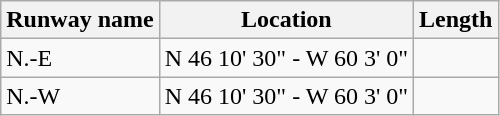<table class="wikitable">
<tr>
<th>Runway name</th>
<th>Location</th>
<th>Length</th>
</tr>
<tr>
<td>N.-E</td>
<td>N 46 10' 30" - W 60 3' 0"</td>
<td></td>
</tr>
<tr>
<td>N.-W</td>
<td>N 46 10' 30" - W 60 3' 0"</td>
<td></td>
</tr>
</table>
